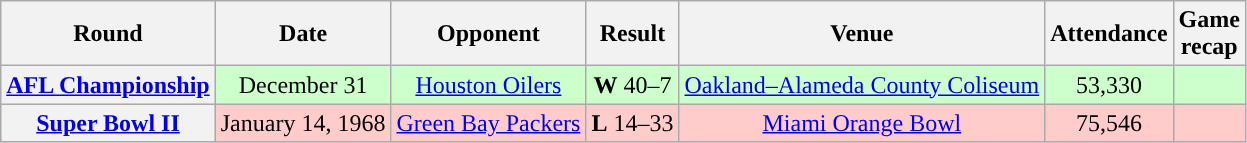<table class="wikitable" style="text-align:center">
<tr>
<th>Round</th>
<th>Date</th>
<th>Opponent</th>
<th>Result</th>
<th>Venue</th>
<th>Attendance</th>
<th>Game<br>recap</th>
</tr>
<tr style="background: #cfc;">
<th><a href='#'>AFL Championship</a></th>
<td>December 31</td>
<td><a href='#'>Houston Oilers</a></td>
<td><strong>W</strong> 40–7</td>
<td><a href='#'>Oakland–Alameda County Coliseum</a></td>
<td>53,330</td>
<td></td>
</tr>
<tr style="background: #fcc;">
<th><a href='#'>Super Bowl II</a></th>
<td>January 14, 1968</td>
<td><a href='#'>Green Bay Packers</a></td>
<td><strong>L</strong> 14–33</td>
<td><a href='#'>Miami Orange Bowl</a></td>
<td>75,546</td>
<td></td>
</tr>
</table>
